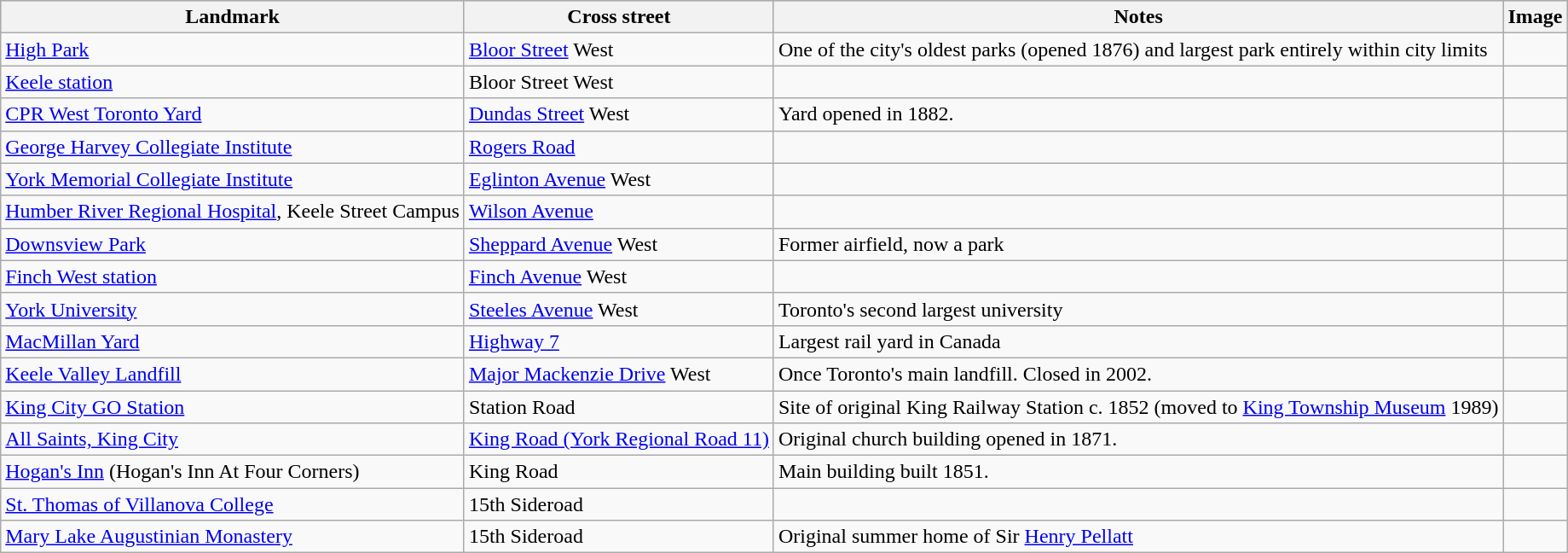<table class="wikitable sortable">
<tr style="background:lightblue;">
<th>Landmark</th>
<th>Cross street</th>
<th>Notes</th>
<th>Image</th>
</tr>
<tr>
<td><a href='#'>High Park</a></td>
<td><a href='#'>Bloor Street</a> West</td>
<td>One of the city's oldest parks (opened 1876) and largest park entirely within city limits</td>
<td></td>
</tr>
<tr>
<td><a href='#'>Keele station</a></td>
<td>Bloor Street West</td>
<td></td>
<td></td>
</tr>
<tr>
<td><a href='#'>CPR West Toronto Yard</a></td>
<td><a href='#'>Dundas Street</a> West</td>
<td>Yard opened in 1882.</td>
<td></td>
</tr>
<tr>
<td><a href='#'>George Harvey Collegiate Institute</a></td>
<td><a href='#'>Rogers Road</a></td>
<td></td>
<td></td>
</tr>
<tr>
<td><a href='#'>York Memorial Collegiate Institute</a></td>
<td><a href='#'>Eglinton Avenue</a> West</td>
<td></td>
<td></td>
</tr>
<tr>
<td><a href='#'>Humber River Regional Hospital</a>, Keele Street Campus</td>
<td><a href='#'>Wilson Avenue</a></td>
<td></td>
<td></td>
</tr>
<tr>
<td><a href='#'>Downsview Park</a></td>
<td><a href='#'>Sheppard Avenue</a> West</td>
<td>Former airfield, now a park</td>
<td></td>
</tr>
<tr>
<td><a href='#'>Finch West station</a></td>
<td><a href='#'>Finch Avenue</a> West</td>
<td></td>
<td></td>
</tr>
<tr>
<td><a href='#'>York University</a></td>
<td><a href='#'>Steeles Avenue</a> West</td>
<td>Toronto's second largest university</td>
<td></td>
</tr>
<tr>
<td><a href='#'>MacMillan Yard</a></td>
<td><a href='#'>Highway 7</a></td>
<td>Largest rail yard in Canada</td>
<td></td>
</tr>
<tr>
<td><a href='#'>Keele Valley Landfill</a></td>
<td><a href='#'>Major Mackenzie Drive</a> West</td>
<td>Once Toronto's main landfill. Closed in 2002.</td>
<td></td>
</tr>
<tr>
<td><a href='#'>King City GO Station</a></td>
<td>Station Road</td>
<td>Site of original King Railway Station c. 1852 (moved to <a href='#'>King Township Museum</a> 1989)</td>
<td></td>
</tr>
<tr>
<td><a href='#'>All Saints, King City</a></td>
<td><a href='#'>King Road (York Regional Road 11)</a></td>
<td>Original church building opened in 1871.</td>
<td></td>
</tr>
<tr>
<td><a href='#'>Hogan's Inn</a> (Hogan's Inn At Four Corners)</td>
<td>King Road</td>
<td>Main building built 1851.</td>
<td></td>
</tr>
<tr>
<td><a href='#'>St. Thomas of Villanova College</a></td>
<td>15th Sideroad</td>
<td></td>
<td></td>
</tr>
<tr>
<td><a href='#'>Mary Lake Augustinian Monastery</a></td>
<td>15th Sideroad</td>
<td>Original summer home of Sir <a href='#'>Henry Pellatt</a></td>
<td></td>
</tr>
</table>
